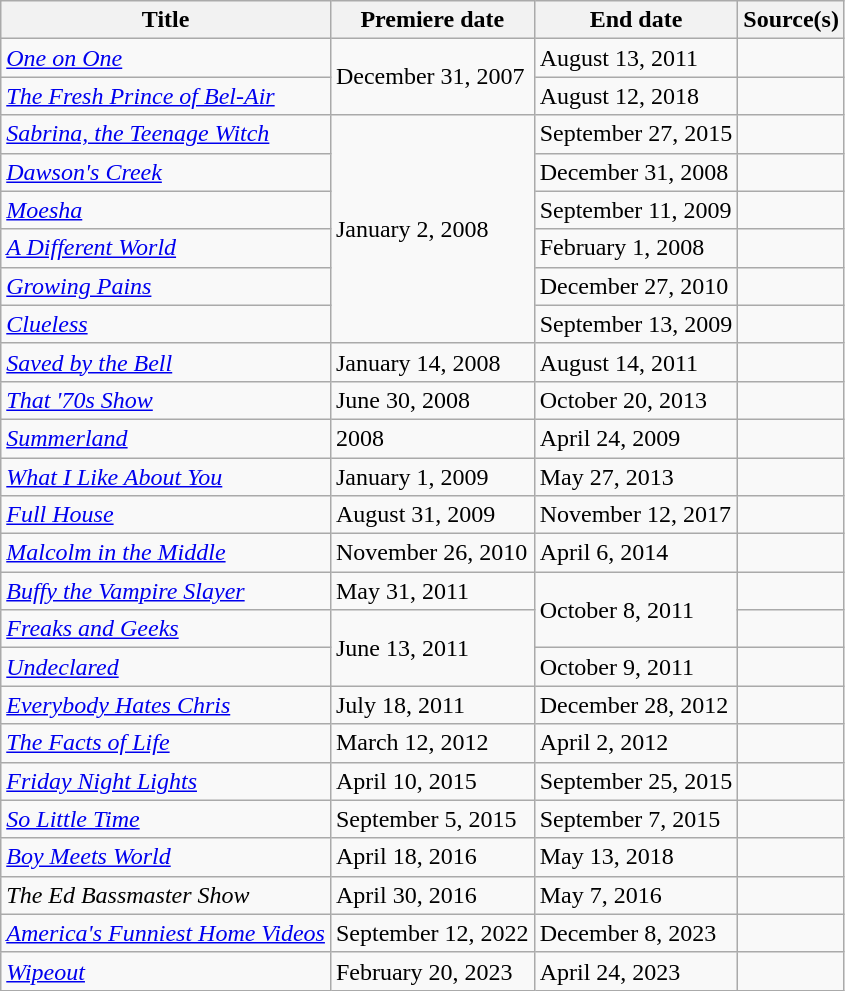<table class="wikitable sortable">
<tr>
<th>Title</th>
<th>Premiere date</th>
<th>End date</th>
<th>Source(s)</th>
</tr>
<tr>
<td><em><a href='#'>One on One</a></em></td>
<td rowspan=2>December 31, 2007</td>
<td>August 13, 2011</td>
<td></td>
</tr>
<tr>
<td><em><a href='#'>The Fresh Prince of Bel-Air</a></em></td>
<td>August 12, 2018</td>
<td></td>
</tr>
<tr>
<td><em><a href='#'>Sabrina, the Teenage Witch</a></em></td>
<td rowspan=6>January 2, 2008</td>
<td>September 27, 2015</td>
<td></td>
</tr>
<tr>
<td><em><a href='#'>Dawson's Creek</a></em></td>
<td>December 31, 2008</td>
<td></td>
</tr>
<tr>
<td><em><a href='#'>Moesha</a></em></td>
<td>September 11, 2009</td>
<td></td>
</tr>
<tr>
<td><em><a href='#'>A Different World</a></em></td>
<td>February 1, 2008</td>
<td></td>
</tr>
<tr>
<td><em><a href='#'>Growing Pains</a></em></td>
<td>December 27, 2010</td>
<td></td>
</tr>
<tr>
<td><em><a href='#'>Clueless</a></em></td>
<td>September 13, 2009</td>
<td></td>
</tr>
<tr>
<td><em><a href='#'>Saved by the Bell</a></em></td>
<td>January 14, 2008</td>
<td>August 14, 2011</td>
<td></td>
</tr>
<tr>
<td><em><a href='#'>That '70s Show</a></em></td>
<td>June 30, 2008</td>
<td>October 20, 2013</td>
<td></td>
</tr>
<tr>
<td><em><a href='#'>Summerland</a></em></td>
<td>2008</td>
<td>April 24, 2009</td>
<td></td>
</tr>
<tr>
<td><em><a href='#'>What I Like About You</a></em></td>
<td>January 1, 2009</td>
<td>May 27, 2013</td>
<td></td>
</tr>
<tr>
<td><em><a href='#'>Full House</a></em></td>
<td>August 31, 2009</td>
<td>November 12, 2017</td>
<td></td>
</tr>
<tr>
<td><em><a href='#'>Malcolm in the Middle</a></em></td>
<td>November 26, 2010</td>
<td>April 6, 2014</td>
<td></td>
</tr>
<tr>
<td><em><a href='#'>Buffy the Vampire Slayer</a></em></td>
<td>May 31, 2011</td>
<td rowspan=2>October 8, 2011</td>
<td></td>
</tr>
<tr>
<td><em><a href='#'>Freaks and Geeks</a></em></td>
<td rowspan=2>June 13, 2011</td>
<td></td>
</tr>
<tr>
<td><em><a href='#'>Undeclared</a></em></td>
<td>October 9, 2011</td>
<td></td>
</tr>
<tr>
<td><em><a href='#'>Everybody Hates Chris</a></em></td>
<td>July 18, 2011</td>
<td>December 28, 2012</td>
<td></td>
</tr>
<tr>
<td><em><a href='#'>The Facts of Life</a></em></td>
<td>March 12, 2012</td>
<td>April 2, 2012</td>
<td></td>
</tr>
<tr>
<td><em><a href='#'>Friday Night Lights</a></em></td>
<td>April 10, 2015</td>
<td>September 25, 2015</td>
<td></td>
</tr>
<tr>
<td><em><a href='#'>So Little Time</a></em></td>
<td>September 5, 2015</td>
<td>September 7, 2015</td>
<td></td>
</tr>
<tr>
<td><em><a href='#'>Boy Meets World</a></em></td>
<td>April 18, 2016</td>
<td>May 13, 2018</td>
<td></td>
</tr>
<tr>
<td><em>The Ed Bassmaster Show</em></td>
<td>April 30, 2016</td>
<td>May 7, 2016</td>
<td></td>
</tr>
<tr>
<td><em><a href='#'>America's Funniest Home Videos</a></em></td>
<td>September 12, 2022</td>
<td>December 8, 2023</td>
<td></td>
</tr>
<tr>
<td><em><a href='#'>Wipeout</a></em></td>
<td>February 20, 2023</td>
<td>April 24, 2023</td>
<td></td>
</tr>
</table>
